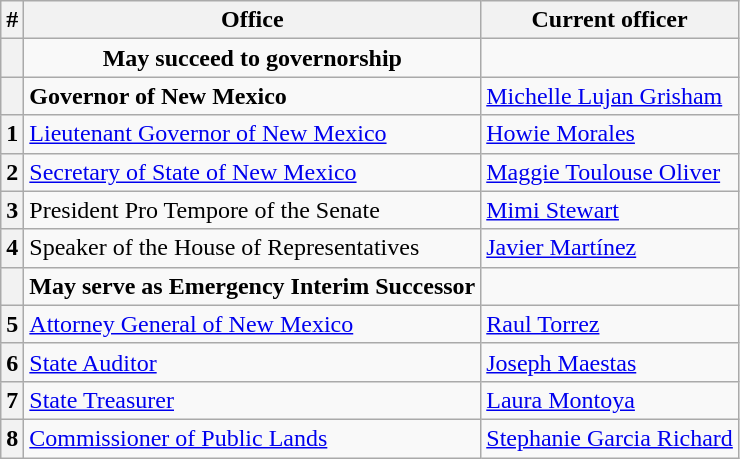<table class=wikitable>
<tr>
<th>#</th>
<th>Office</th>
<th>Current officer</th>
</tr>
<tr>
<th></th>
<td align=center><strong>May succeed to governorship</strong></td>
<td></td>
</tr>
<tr>
<th></th>
<td><strong>Governor of New Mexico</strong></td>
<td><a href='#'>Michelle Lujan Grisham</a></td>
</tr>
<tr>
<th>1</th>
<td><a href='#'>Lieutenant Governor of New Mexico</a></td>
<td><a href='#'>Howie Morales</a></td>
</tr>
<tr>
<th>2</th>
<td><a href='#'>Secretary of State of New Mexico</a></td>
<td><a href='#'>Maggie Toulouse Oliver</a></td>
</tr>
<tr>
<th>3</th>
<td>President Pro Tempore of the Senate</td>
<td><a href='#'>Mimi Stewart</a></td>
</tr>
<tr>
<th>4</th>
<td>Speaker of the House of Representatives</td>
<td><a href='#'>Javier Martínez</a></td>
</tr>
<tr>
<th></th>
<td align=center><strong>May serve as Emergency Interim Successor</strong></td>
<td></td>
</tr>
<tr>
<th>5</th>
<td><a href='#'>Attorney General of New Mexico</a></td>
<td><a href='#'>Raul Torrez</a></td>
</tr>
<tr>
<th>6</th>
<td><a href='#'>State Auditor</a></td>
<td><a href='#'>Joseph Maestas</a></td>
</tr>
<tr>
<th>7</th>
<td><a href='#'>State Treasurer</a></td>
<td><a href='#'>Laura Montoya</a></td>
</tr>
<tr>
<th>8</th>
<td><a href='#'>Commissioner of Public Lands</a></td>
<td><a href='#'>Stephanie Garcia Richard</a></td>
</tr>
</table>
